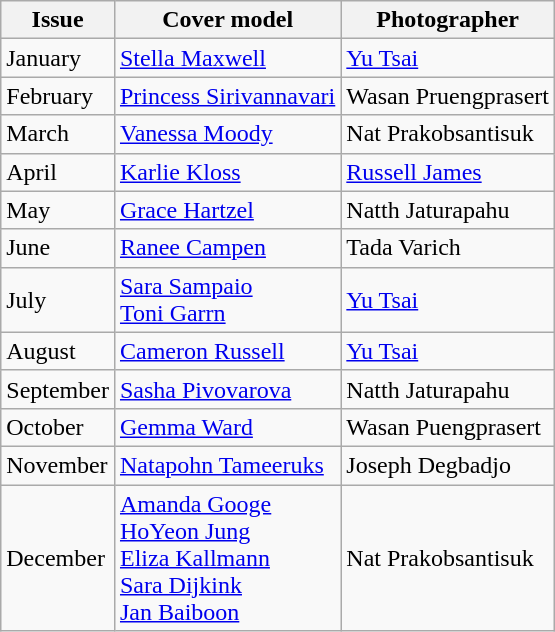<table class="sortable wikitable">
<tr>
<th>Issue</th>
<th>Cover model</th>
<th>Photographer</th>
</tr>
<tr>
<td>January</td>
<td><a href='#'>Stella Maxwell</a></td>
<td><a href='#'>Yu Tsai</a></td>
</tr>
<tr>
<td>February</td>
<td><a href='#'>Princess Sirivannavari</a></td>
<td>Wasan Pruengprasert</td>
</tr>
<tr>
<td>March</td>
<td><a href='#'>Vanessa Moody</a></td>
<td>Nat Prakobsantisuk</td>
</tr>
<tr>
<td>April</td>
<td><a href='#'>Karlie Kloss</a></td>
<td><a href='#'>Russell James</a></td>
</tr>
<tr>
<td>May</td>
<td><a href='#'>Grace Hartzel</a></td>
<td>Natth Jaturapahu</td>
</tr>
<tr>
<td>June</td>
<td><a href='#'>Ranee Campen</a></td>
<td>Tada Varich</td>
</tr>
<tr>
<td>July</td>
<td><a href='#'>Sara Sampaio</a><br><a href='#'>Toni Garrn</a></td>
<td><a href='#'>Yu Tsai</a></td>
</tr>
<tr>
<td>August</td>
<td><a href='#'>Cameron Russell</a></td>
<td><a href='#'>Yu Tsai</a></td>
</tr>
<tr>
<td>September</td>
<td><a href='#'>Sasha Pivovarova</a></td>
<td>Natth Jaturapahu</td>
</tr>
<tr>
<td>October</td>
<td><a href='#'>Gemma Ward</a></td>
<td>Wasan Puengprasert</td>
</tr>
<tr>
<td>November</td>
<td><a href='#'>Natapohn Tameeruks</a></td>
<td>Joseph Degbadjo</td>
</tr>
<tr>
<td>December</td>
<td><a href='#'>Amanda Googe</a><br><a href='#'>HoYeon Jung</a><br><a href='#'>Eliza Kallmann</a><br><a href='#'>Sara Dijkink</a><br><a href='#'>Jan Baiboon</a></td>
<td>Nat Prakobsantisuk</td>
</tr>
</table>
